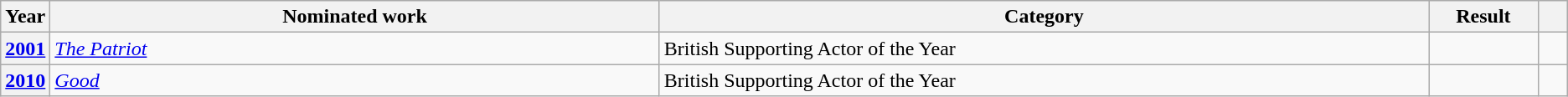<table class=wikitable>
<tr>
<th scope="col" style="width:1em;">Year</th>
<th scope="col" style="width:30em;">Nominated work</th>
<th scope="col" style="width:38em;">Category</th>
<th scope="col" style="width:5em;">Result</th>
<th scope="col" style="width:1em;"></th>
</tr>
<tr>
<th scope="row"><a href='#'>2001</a></th>
<td><em><a href='#'>The Patriot</a></em></td>
<td>British Supporting Actor of the Year</td>
<td></td>
<td style="text-align:center;"></td>
</tr>
<tr>
<th scope="row"><a href='#'>2010</a></th>
<td><em><a href='#'>Good</a></em></td>
<td>British Supporting Actor of the Year</td>
<td></td>
<td style="text-align:center;"></td>
</tr>
</table>
